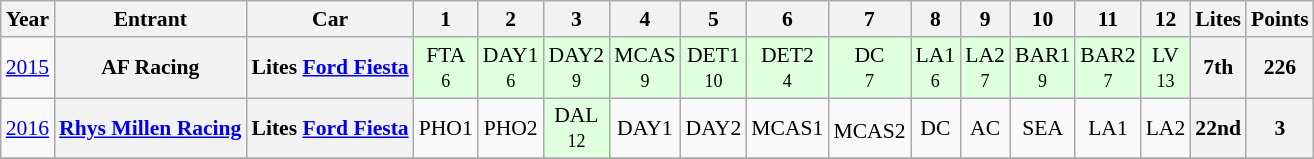<table class="wikitable" border="1" style="text-align:center; font-size:90%;">
<tr valign="top">
<th>Year</th>
<th>Entrant</th>
<th>Car</th>
<th>1</th>
<th>2</th>
<th>3</th>
<th>4</th>
<th>5</th>
<th>6</th>
<th>7</th>
<th>8</th>
<th>9</th>
<th>10</th>
<th>11</th>
<th>12</th>
<th>Lites</th>
<th>Points</th>
</tr>
<tr>
<td><a href='#'>2015</a></td>
<th>AF Racing</th>
<th>Lites <a href='#'>Ford Fiesta</a></th>
<td style="background:#DFFFDF;">FTA<br><small>6</small></td>
<td style="background:#DFFFDF;">DAY1<br><small>6</small></td>
<td style="background:#DFFFDF;">DAY2<br><small>9</small></td>
<td style="background:#DFFFDF;">MCAS<br><small>9</small></td>
<td style="background:#DFFFDF;">DET1<br><small>10</small></td>
<td style="background:#DFFFDF;">DET2<br><small>4</small></td>
<td style="background:#DFFFDF;">DC<br><small>7</small></td>
<td style="background:#DFFFDF;">LA1<br><small>6</small></td>
<td style="background:#DFFFDF;">LA2<br><small>7</small></td>
<td style="background:#DFFFDF;">BAR1<br><small>9</small></td>
<td style="background:#DFFFDF;">BAR2<br><small>7</small></td>
<td style="background:#DFFFDF;">LV<br><small>13</small></td>
<th>7th</th>
<th>226</th>
</tr>
<tr>
<td><a href='#'>2016</a></td>
<th><a href='#'>Rhys Millen Racing</a></th>
<th>Lites <a href='#'>Ford Fiesta</a></th>
<td>PHO1</td>
<td>PHO2</td>
<td style="background:#DFFFDF;">DAL<br><small>12</small></td>
<td>DAY1</td>
<td>DAY2</td>
<td>MCAS1</td>
<td>MCAS2<sup></sup></td>
<td>DC<br><small></small></td>
<td>AC<br><small></small></td>
<td>SEA<br><small></small></td>
<td>LA1<br><small></small></td>
<td>LA2<br><small></small></td>
<th>22nd</th>
<th>3</th>
</tr>
<tr>
</tr>
</table>
